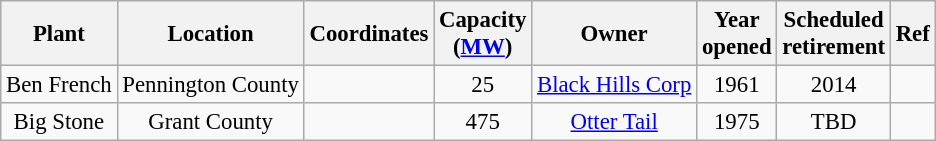<table class="wikitable sortable" style="font-size:95%; text-align:center;">
<tr>
<th>Plant</th>
<th>Location</th>
<th>Coordinates</th>
<th>Capacity<br>(<a href='#'>MW</a>)</th>
<th>Owner</th>
<th>Year<br>opened</th>
<th>Scheduled<br>retirement</th>
<th>Ref</th>
</tr>
<tr>
<td>Ben French</td>
<td>Pennington County</td>
<td></td>
<td>25</td>
<td><a href='#'>Black Hills Corp</a></td>
<td>1961</td>
<td>2014</td>
<td></td>
</tr>
<tr>
<td>Big Stone</td>
<td>Grant County</td>
<td></td>
<td>475</td>
<td><a href='#'>Otter Tail</a></td>
<td>1975</td>
<td>TBD</td>
<td></td>
</tr>
</table>
